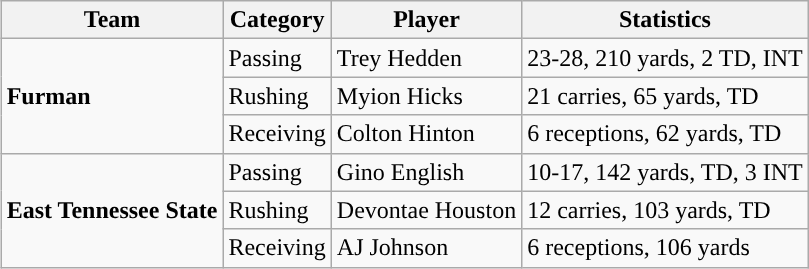<table class="wikitable" style="float: right;">
<tr>
<th>Team</th>
<th>Category</th>
<th>Player</th>
<th>Statistics</th>
</tr>
<tr>
<td rowspan=3><strong>Furman</strong></td>
<td>Passing</td>
<td>Trey Hedden</td>
<td>23-28, 210 yards, 2 TD, INT</td>
</tr>
<tr>
<td>Rushing</td>
<td>Myion Hicks</td>
<td>21 carries, 65 yards, TD</td>
</tr>
<tr>
<td>Receiving</td>
<td>Colton Hinton</td>
<td>6 receptions, 62 yards, TD</td>
</tr>
<tr>
<td rowspan=3><strong>East Tennessee State</strong></td>
<td>Passing</td>
<td>Gino English</td>
<td>10-17, 142 yards, TD, 3 INT</td>
</tr>
<tr>
<td>Rushing</td>
<td>Devontae Houston</td>
<td>12 carries, 103 yards, TD</td>
</tr>
<tr>
<td>Receiving</td>
<td>AJ Johnson</td>
<td>6 receptions, 106 yards</td>
</tr>
</table>
